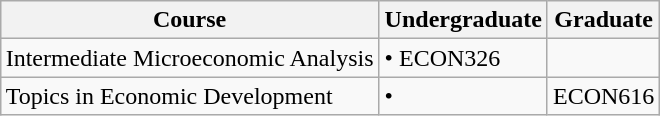<table class="wikitable" style="margin-left: auto; margin-right: auto; border: none;">
<tr>
<th>Course</th>
<th>Undergraduate</th>
<th>Graduate</th>
</tr>
<tr>
<td>Intermediate Microeconomic Analysis</td>
<td>• ECON326</td>
<td></td>
</tr>
<tr>
<td>Topics in Economic Development</td>
<td>•</td>
<td>ECON616</td>
</tr>
</table>
